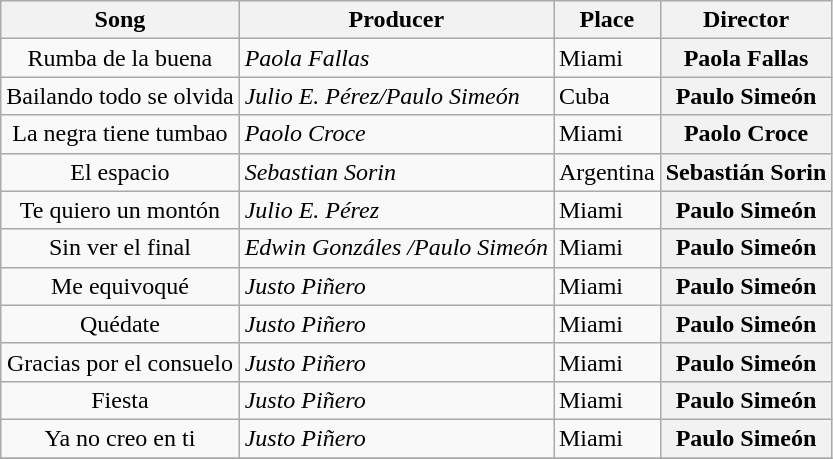<table class="wikitable">
<tr>
<th align="center">Song</th>
<th align="center">Producer</th>
<th align="center">Place</th>
<th align="center">Director</th>
</tr>
<tr>
<td align="center">Rumba de la buena</td>
<td align="left"><em>Paola Fallas</em></td>
<td align="left">Miami</td>
<th align="center">Paola Fallas</th>
</tr>
<tr mk>
<td align="center">Bailando todo se olvida</td>
<td align="left"><em>Julio E. Pérez/Paulo Simeón</em></td>
<td align="left">Cuba</td>
<th align="center">Paulo Simeón</th>
</tr>
<tr>
<td align="center">La negra tiene tumbao</td>
<td align="left"><em>Paolo Croce </em></td>
<td align="left">Miami</td>
<th align="center">Paolo Croce</th>
</tr>
<tr>
<td align="center">El espacio</td>
<td align="left"><em>Sebastian Sorin</em></td>
<td align="left">Argentina</td>
<th align="center">Sebastián Sorin</th>
</tr>
<tr>
<td align="center">Te quiero un montón</td>
<td align="left"><em>Julio E. Pérez</em></td>
<td align="left">Miami</td>
<th align="center">Paulo Simeón</th>
</tr>
<tr>
<td align="center">Sin ver el final</td>
<td align="left"><em>Edwin Gonzáles /Paulo Simeón</em></td>
<td align="left">Miami</td>
<th align="center">Paulo Simeón</th>
</tr>
<tr>
<td align="center">Me equivoqué</td>
<td align="left"><em>Justo Piñero</em></td>
<td align="left">Miami</td>
<th align="center">Paulo Simeón</th>
</tr>
<tr>
<td align="center">Quédate</td>
<td align="left"><em>Justo Piñero</em></td>
<td align="left">Miami</td>
<th align="center">Paulo Simeón</th>
</tr>
<tr>
<td align="center">Gracias por el consuelo</td>
<td align="left"><em>Justo Piñero</em></td>
<td align="left">Miami</td>
<th align="center">Paulo Simeón</th>
</tr>
<tr>
<td align="center">Fiesta</td>
<td align="left"><em>Justo Piñero </em></td>
<td align="left">Miami</td>
<th align="center">Paulo Simeón</th>
</tr>
<tr>
<td align="center">Ya no creo en ti</td>
<td align="left"><em>Justo Piñero </em></td>
<td align="left">Miami</td>
<th align="center">Paulo Simeón</th>
</tr>
<tr>
</tr>
</table>
